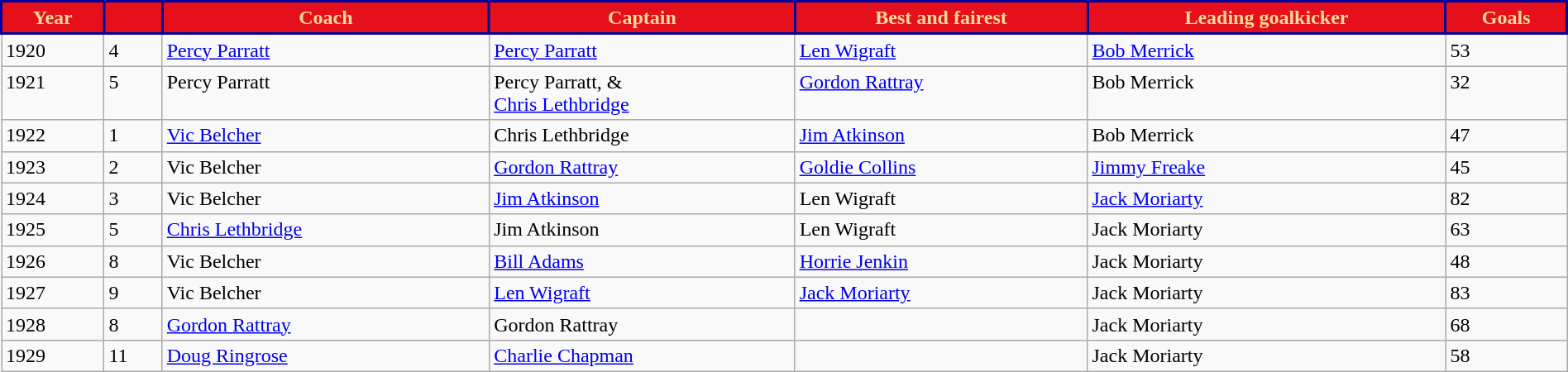<table class="wikitable"; style="width:100%;">
<tr valign="top">
<th style="background:#E5101B; color:#FCDB98; border:solid #000099 2px">Year</th>
<th style="background:#E5101B; color:#FCDB98; border:solid #000099 2px"></th>
<th style="background:#E5101B; color:#FCDB98; border:solid #000099 2px">Coach</th>
<th style="background:#E5101B; color:#FCDB98; border:solid #000099 2px">Captain</th>
<th style="background:#E5101B; color:#FCDB98; border:solid #000099 2px">Best and fairest</th>
<th style="background:#E5101B; color:#FCDB98; border:solid #000099 2px">Leading goalkicker</th>
<th style="background:#E5101B; color:#FCDB98; border:solid #000099 2px">Goals</th>
</tr>
<tr valign="top">
<td>1920</td>
<td>4</td>
<td><a href='#'>Percy Parratt</a></td>
<td><a href='#'>Percy Parratt</a></td>
<td><a href='#'>Len Wigraft</a></td>
<td><a href='#'>Bob Merrick</a></td>
<td>53</td>
</tr>
<tr valign="top">
<td>1921</td>
<td>5</td>
<td>Percy Parratt</td>
<td>Percy Parratt, &<br><a href='#'>Chris Lethbridge</a></td>
<td><a href='#'>Gordon Rattray</a></td>
<td>Bob Merrick</td>
<td>32</td>
</tr>
<tr valign="top">
<td>1922</td>
<td>1</td>
<td><a href='#'>Vic Belcher</a></td>
<td>Chris Lethbridge</td>
<td><a href='#'>Jim Atkinson</a></td>
<td>Bob Merrick</td>
<td>47</td>
</tr>
<tr valign="top">
<td>1923</td>
<td>2</td>
<td>Vic Belcher</td>
<td><a href='#'>Gordon Rattray</a></td>
<td><a href='#'>Goldie Collins</a></td>
<td><a href='#'>Jimmy Freake</a></td>
<td>45</td>
</tr>
<tr valign="top">
<td>1924</td>
<td>3</td>
<td>Vic Belcher</td>
<td><a href='#'>Jim Atkinson</a></td>
<td>Len Wigraft</td>
<td><a href='#'>Jack Moriarty</a></td>
<td>82</td>
</tr>
<tr valign="top">
<td>1925</td>
<td>5</td>
<td><a href='#'>Chris Lethbridge</a>   </td>
<td>Jim Atkinson</td>
<td>Len Wigraft</td>
<td>Jack Moriarty</td>
<td>63</td>
</tr>
<tr valign="top">
<td>1926</td>
<td>8</td>
<td>Vic Belcher</td>
<td><a href='#'>Bill Adams</a></td>
<td><a href='#'>Horrie Jenkin</a></td>
<td>Jack Moriarty</td>
<td>48</td>
</tr>
<tr valign="top">
<td>1927</td>
<td>9</td>
<td>Vic Belcher</td>
<td><a href='#'>Len Wigraft</a></td>
<td><a href='#'>Jack Moriarty</a></td>
<td>Jack Moriarty</td>
<td>83</td>
</tr>
<tr valign="top">
<td>1928</td>
<td>8</td>
<td><a href='#'>Gordon Rattray</a></td>
<td>Gordon Rattray</td>
<td> </td>
<td>Jack Moriarty</td>
<td>68</td>
</tr>
<tr valign="top">
<td>1929</td>
<td>11</td>
<td><a href='#'>Doug Ringrose</a></td>
<td><a href='#'>Charlie Chapman</a></td>
<td> </td>
<td>Jack Moriarty</td>
<td>58</td>
</tr>
</table>
